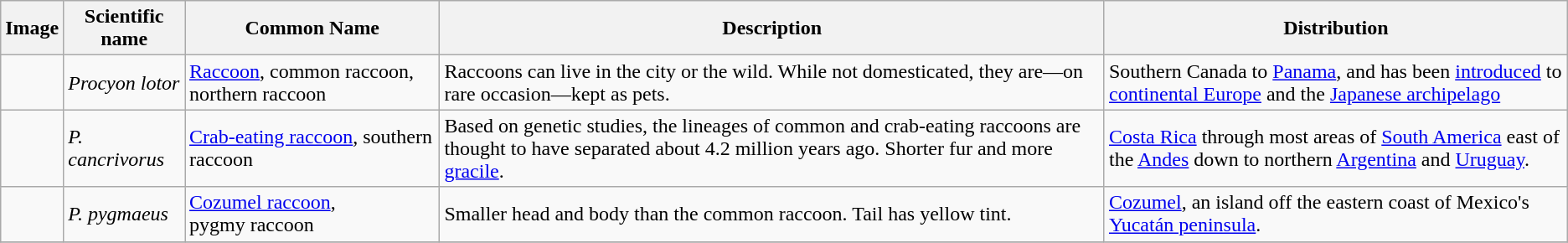<table class="wikitable">
<tr>
<th>Image</th>
<th>Scientific name</th>
<th>Common Name</th>
<th>Description</th>
<th>Distribution</th>
</tr>
<tr>
<td></td>
<td><em>Procyon lotor</em></td>
<td><a href='#'>Raccoon</a>, common raccoon, northern raccoon</td>
<td>Raccoons can live in the city or the wild. While not domesticated, they are—on rare occasion—kept as pets.</td>
<td>Southern Canada to <a href='#'>Panama</a>, and has been <a href='#'>introduced</a> to <a href='#'>continental Europe</a> and the <a href='#'>Japanese archipelago</a></td>
</tr>
<tr>
<td></td>
<td><em>P. cancrivorus</em></td>
<td><a href='#'>Crab-eating raccoon</a>, southern raccoon</td>
<td>Based on genetic studies, the lineages of common and crab-eating raccoons are thought to have separated about 4.2 million years ago. Shorter fur and more <a href='#'>gracile</a>.</td>
<td><a href='#'>Costa Rica</a> through most areas of <a href='#'>South America</a> east of the <a href='#'>Andes</a> down to northern <a href='#'>Argentina</a> and <a href='#'>Uruguay</a>.</td>
</tr>
<tr>
<td></td>
<td><em>P. pygmaeus</em></td>
<td><a href='#'>Cozumel&nbsp;raccoon</a>, pygmy raccoon</td>
<td>Smaller head and body than the common raccoon. Tail has yellow tint.</td>
<td><a href='#'>Cozumel</a>, an island off the eastern coast of Mexico's <a href='#'>Yucatán peninsula</a>.</td>
</tr>
<tr>
</tr>
</table>
